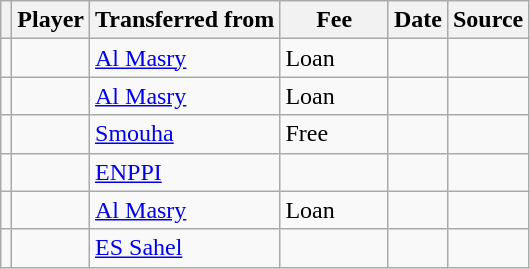<table class="wikitable plainrowheaders sortable">
<tr>
<th></th>
<th scope="col">Player</th>
<th>Transferred from</th>
<th style="width: 65px;">Fee</th>
<th scope="col">Date</th>
<th scope="col">Source</th>
</tr>
<tr>
<td align="center"></td>
<td></td>
<td> <a href='#'>Al Masry</a></td>
<td>Loan</td>
<td></td>
<td></td>
</tr>
<tr>
<td align="center"></td>
<td></td>
<td> <a href='#'>Al Masry</a></td>
<td>Loan</td>
<td></td>
<td></td>
</tr>
<tr>
<td align="center"></td>
<td></td>
<td> <a href='#'>Smouha</a></td>
<td>Free</td>
<td></td>
<td></td>
</tr>
<tr>
<td align="center"></td>
<td></td>
<td> <a href='#'>ENPPI</a></td>
<td></td>
<td></td>
<td></td>
</tr>
<tr>
<td align="center"></td>
<td></td>
<td> <a href='#'>Al Masry</a></td>
<td>Loan</td>
<td></td>
<td></td>
</tr>
<tr>
<td align="center"></td>
<td></td>
<td> <a href='#'>ES Sahel</a></td>
<td></td>
<td></td>
<td></td>
</tr>
</table>
